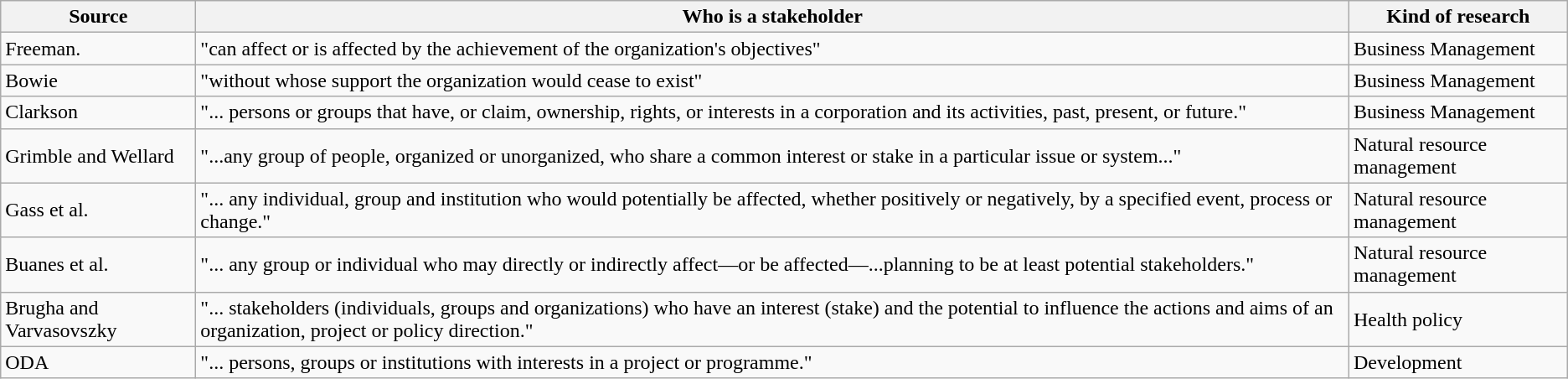<table class="wikitable">
<tr>
<th>Source</th>
<th>Who is a stakeholder</th>
<th>Kind of research</th>
</tr>
<tr>
<td>Freeman.</td>
<td>"can affect or is affected by the achievement of the organization's objectives"</td>
<td>Business Management</td>
</tr>
<tr>
<td>Bowie</td>
<td>"without whose support the organization would cease to exist"</td>
<td>Business Management</td>
</tr>
<tr>
<td>Clarkson</td>
<td>"... persons or groups that have, or claim, ownership, rights, or interests in a corporation and its activities, past, present, or future."</td>
<td>Business Management</td>
</tr>
<tr>
<td>Grimble and Wellard</td>
<td>"...any group of people, organized or unorganized, who share a common interest or stake in a particular issue or system..."</td>
<td>Natural resource management</td>
</tr>
<tr>
<td>Gass et al.</td>
<td>"... any individual, group and institution who would potentially be affected, whether positively or negatively, by a specified event, process or change."</td>
<td>Natural resource management</td>
</tr>
<tr>
<td>Buanes et al.</td>
<td>"... any group or individual who may directly or indirectly affect—or be affected—...planning to be at least potential stakeholders."</td>
<td>Natural resource management</td>
</tr>
<tr>
<td>Brugha and Varvasovszky</td>
<td>"... stakeholders (individuals, groups and organizations) who have an interest (stake) and the potential to influence the actions and aims of an organization, project or policy direction."</td>
<td>Health policy</td>
</tr>
<tr>
<td>ODA</td>
<td>"... persons, groups or institutions with interests in a project or programme."</td>
<td>Development</td>
</tr>
</table>
